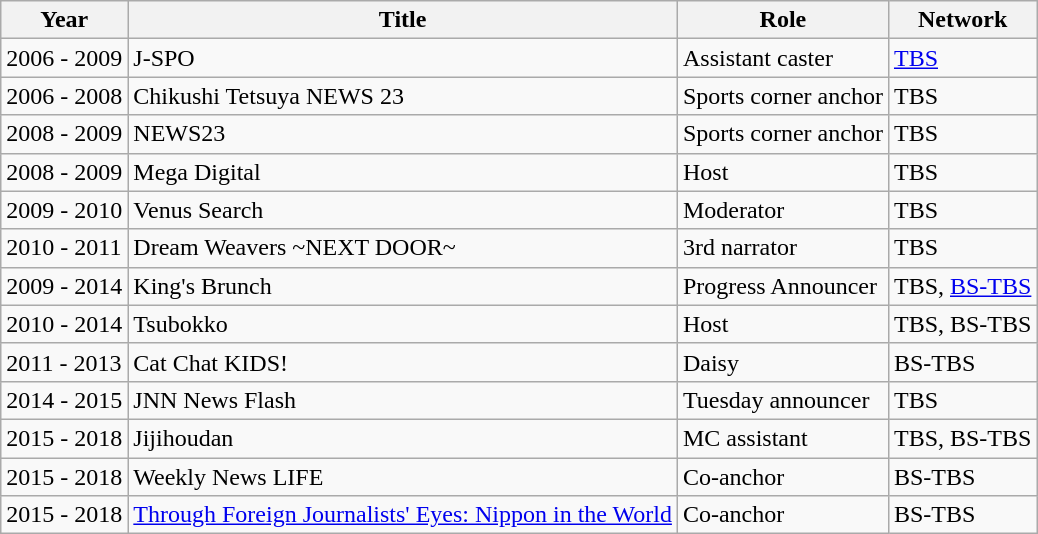<table class="wikitable">
<tr>
<th>Year</th>
<th>Title</th>
<th>Role</th>
<th>Network</th>
</tr>
<tr>
<td>2006 - 2009</td>
<td>J-SPO</td>
<td>Assistant caster</td>
<td><a href='#'>TBS</a></td>
</tr>
<tr>
<td>2006 - 2008</td>
<td>Chikushi Tetsuya NEWS 23</td>
<td>Sports corner anchor</td>
<td>TBS</td>
</tr>
<tr>
<td>2008 - 2009</td>
<td>NEWS23</td>
<td>Sports corner anchor</td>
<td>TBS</td>
</tr>
<tr>
<td>2008 - 2009</td>
<td>Mega Digital</td>
<td>Host</td>
<td>TBS</td>
</tr>
<tr>
<td>2009 - 2010</td>
<td>Venus Search</td>
<td>Moderator</td>
<td>TBS</td>
</tr>
<tr>
<td>2010 - 2011</td>
<td>Dream Weavers ~NEXT DOOR~</td>
<td>3rd narrator</td>
<td>TBS</td>
</tr>
<tr>
<td>2009 - 2014</td>
<td>King's Brunch</td>
<td>Progress Announcer</td>
<td>TBS, <a href='#'>BS-TBS</a></td>
</tr>
<tr>
<td>2010 - 2014</td>
<td>Tsubokko</td>
<td>Host</td>
<td>TBS, BS-TBS</td>
</tr>
<tr>
<td>2011 - 2013</td>
<td>Cat Chat KIDS!</td>
<td>Daisy</td>
<td>BS-TBS</td>
</tr>
<tr>
<td>2014 - 2015</td>
<td>JNN News Flash</td>
<td>Tuesday announcer</td>
<td>TBS</td>
</tr>
<tr>
<td>2015 - 2018</td>
<td>Jijihoudan</td>
<td>MC assistant</td>
<td>TBS, BS-TBS</td>
</tr>
<tr>
<td>2015 - 2018</td>
<td>Weekly News LIFE</td>
<td>Co-anchor</td>
<td>BS-TBS</td>
</tr>
<tr>
<td>2015 - 2018</td>
<td><a href='#'>Through Foreign Journalists' Eyes: Nippon in the World</a></td>
<td>Co-anchor</td>
<td>BS-TBS</td>
</tr>
</table>
